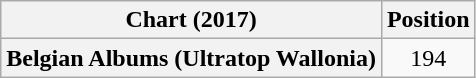<table class="wikitable plainrowheaders" style="text-align:center">
<tr>
<th scope="col">Chart (2017)</th>
<th scope="col">Position</th>
</tr>
<tr>
<th scope="row">Belgian Albums (Ultratop Wallonia)</th>
<td>194</td>
</tr>
</table>
